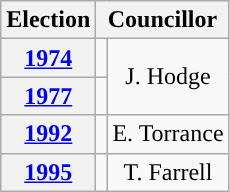<table class="wikitable" style="text-align:center">
<tr>
<th>Election</th>
<th colspan=2>Councillor</th>
</tr>
<tr>
<th><a href='#'>1974</a></th>
<td style="background-color: "></td>
<td rowspan=2>J. Hodge</td>
</tr>
<tr>
<th><a href='#'>1977</a></th>
<td style="background-color: "></td>
</tr>
<tr>
<th><a href='#'>1992</a></th>
<td style="background-color: "></td>
<td>E. Torrance</td>
</tr>
<tr>
<th><a href='#'>1995</a></th>
<td style="background-color: "></td>
<td>T. Farrell</td>
</tr>
</table>
